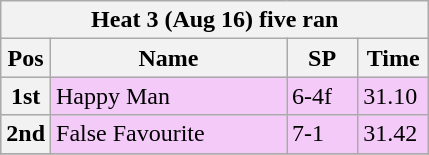<table class="wikitable">
<tr>
<th colspan="6">Heat 3 (Aug 16) five ran</th>
</tr>
<tr>
<th width=20>Pos</th>
<th width=150>Name</th>
<th width=40>SP</th>
<th width=40>Time</th>
</tr>
<tr style="background: #f4caf9;">
<th>1st</th>
<td>Happy Man</td>
<td>6-4f</td>
<td>31.10</td>
</tr>
<tr style="background: #f4caf9;">
<th>2nd</th>
<td>False Favourite</td>
<td>7-1</td>
<td>31.42</td>
</tr>
<tr style="background: #f4caf9;">
</tr>
</table>
